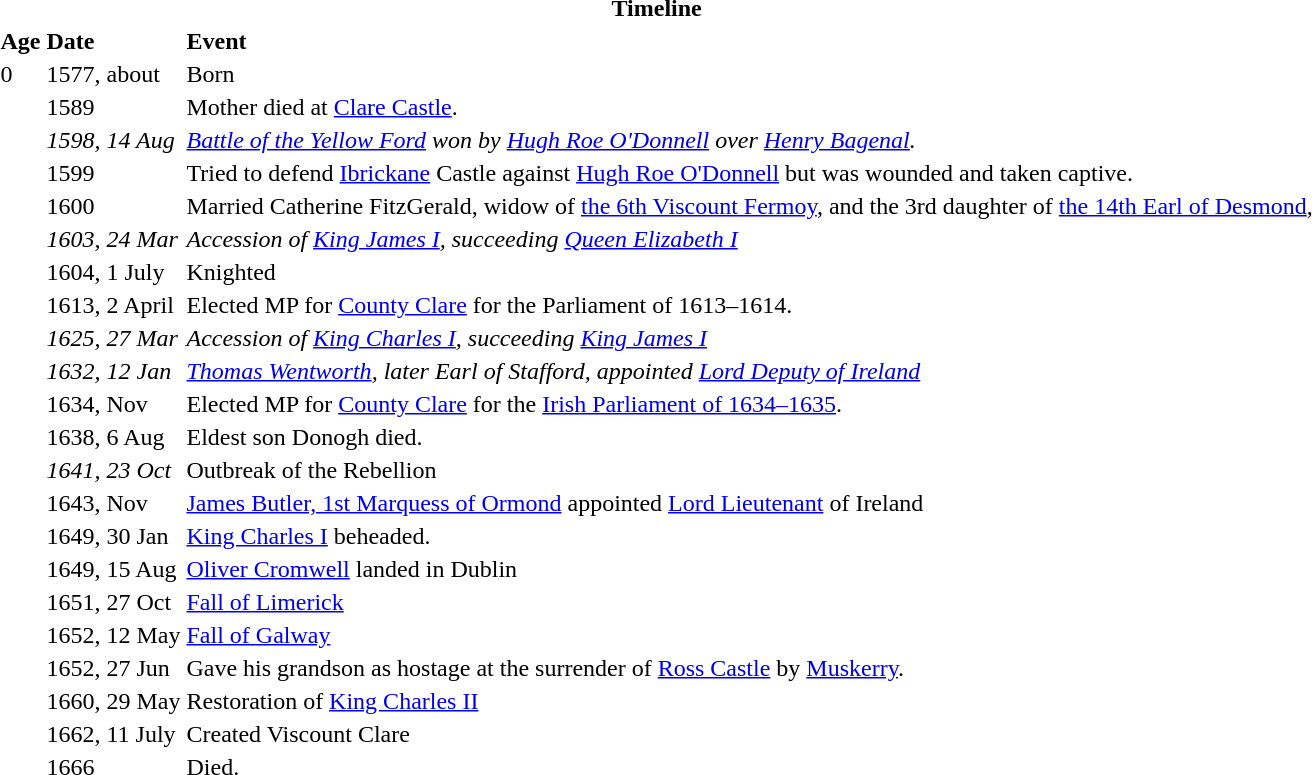<table>
<tr>
<th colspan=3>Timeline</th>
</tr>
<tr>
<th align=left>Age</th>
<th align=left>Date</th>
<th align=left>Event</th>
</tr>
<tr>
<td>0</td>
<td>1577, about</td>
<td>Born</td>
</tr>
<tr>
<td></td>
<td>1589</td>
<td>Mother died at <a href='#'>Clare Castle</a>.</td>
</tr>
<tr>
<td></td>
<td><em>1598, 14 Aug</em></td>
<td><em><a href='#'>Battle of the Yellow Ford</a> won by <a href='#'>Hugh Roe O'Donnell</a> over <a href='#'>Henry Bagenal</a>.</em></td>
</tr>
<tr>
<td></td>
<td>1599</td>
<td>Tried to defend <a href='#'>Ibrickane</a> Castle against <a href='#'>Hugh Roe O'Donnell</a> but was wounded and taken captive.</td>
</tr>
<tr>
<td></td>
<td>1600</td>
<td>Married Catherine FitzGerald, widow of <a href='#'>the 6th Viscount Fermoy</a>, and the 3rd daughter of <a href='#'>the 14th Earl of Desmond</a>,</td>
</tr>
<tr>
<td></td>
<td><em>1603, 24 Mar</em></td>
<td><em>Accession of <a href='#'>King James I</a>, succeeding <a href='#'>Queen Elizabeth I</a></em></td>
</tr>
<tr>
<td></td>
<td>1604, 1 July</td>
<td>Knighted</td>
</tr>
<tr>
<td></td>
<td>1613, 2 April</td>
<td>Elected MP for <a href='#'>County Clare</a> for the Parliament of 1613–1614.</td>
</tr>
<tr>
<td></td>
<td><em>1625, 27 Mar</em></td>
<td><em>Accession of <a href='#'>King Charles I</a>, succeeding <a href='#'>King James I</a></em></td>
</tr>
<tr>
<td></td>
<td><em>1632, 12 Jan</em></td>
<td><em><a href='#'>Thomas Wentworth</a>, later Earl of Stafford, appointed <a href='#'>Lord Deputy of Ireland</a></em></td>
</tr>
<tr>
<td></td>
<td>1634, Nov</td>
<td>Elected MP for <a href='#'>County Clare</a> for the <a href='#'>Irish Parliament of 1634–1635</a>.</td>
</tr>
<tr>
<td></td>
<td>1638, 6 Aug</td>
<td>Eldest son Donogh died.</td>
</tr>
<tr>
<td></td>
<td><em>1641, 23 Oct</td>
<td></em>Outbreak of the Rebellion<em></td>
</tr>
<tr>
<td></td>
<td></em>1643, Nov<em></td>
<td></em><a href='#'>James Butler, 1st Marquess of Ormond</a> appointed <a href='#'>Lord Lieutenant</a> of Ireland<em></td>
</tr>
<tr>
<td></td>
<td></em>1649, 30 Jan<em></td>
<td></em><a href='#'>King Charles I</a> beheaded.<em></td>
</tr>
<tr>
<td></td>
<td></em>1649, 15 Aug<em></td>
<td></em><a href='#'>Oliver Cromwell</a> landed in Dublin<em></td>
</tr>
<tr>
<td></td>
<td></em>1651, 27 Oct<em></td>
<td></em><a href='#'>Fall of Limerick</a><em></td>
</tr>
<tr>
<td></td>
<td></em>1652, 12 May<em></td>
<td></em><a href='#'>Fall of Galway</a><em></td>
</tr>
<tr>
<td></td>
<td>1652, 27 Jun</td>
<td>Gave his grandson as hostage at the surrender of <a href='#'>Ross Castle</a> by <a href='#'>Muskerry</a>.</td>
</tr>
<tr>
<td></td>
<td></em>1660, 29 May<em></td>
<td></em>Restoration of <a href='#'>King Charles II</a><em></td>
</tr>
<tr>
<td></td>
<td>1662, 11 July</td>
<td>Created Viscount Clare</td>
</tr>
<tr>
<td></td>
<td>1666</td>
<td>Died.</td>
</tr>
</table>
